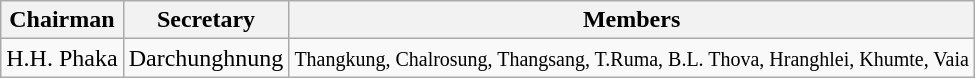<table class="wikitable">
<tr>
<th>Chairman</th>
<th>Secretary</th>
<th>Members</th>
</tr>
<tr>
<td>H.H. Phaka</td>
<td>Darchunghnung</td>
<td><small>Thangkung, Chalrosung, Thangsang, T.Ruma, B.L. Thova, Hranghlei, Khumte, Vaia</small></td>
</tr>
</table>
